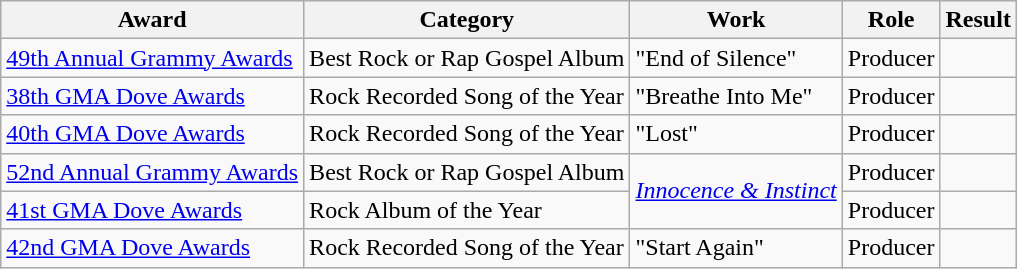<table class="wikitable sortable">
<tr>
<th>Award</th>
<th>Category</th>
<th>Work</th>
<th>Role</th>
<th>Result</th>
</tr>
<tr>
<td><a href='#'>49th Annual Grammy Awards</a></td>
<td>Best Rock or Rap Gospel Album</td>
<td>"End of Silence"</td>
<td>Producer</td>
<td></td>
</tr>
<tr>
<td><a href='#'>38th GMA Dove Awards</a></td>
<td>Rock Recorded Song of the Year</td>
<td>"Breathe Into Me"</td>
<td>Producer</td>
<td></td>
</tr>
<tr>
<td><a href='#'>40th GMA Dove Awards</a></td>
<td>Rock Recorded Song of the Year</td>
<td>"Lost"</td>
<td>Producer</td>
<td></td>
</tr>
<tr>
<td><a href='#'>52nd Annual Grammy Awards</a></td>
<td>Best Rock or Rap Gospel Album</td>
<td rowspan="2"><em><a href='#'>Innocence & Instinct</a></em></td>
<td>Producer</td>
<td></td>
</tr>
<tr>
<td><a href='#'>41st GMA Dove Awards</a></td>
<td>Rock Album of the Year</td>
<td>Producer</td>
<td></td>
</tr>
<tr>
<td><a href='#'>42nd GMA Dove Awards</a></td>
<td>Rock Recorded Song of the Year</td>
<td>"Start Again"</td>
<td>Producer</td>
<td></td>
</tr>
</table>
